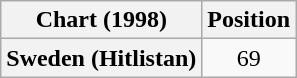<table class="wikitable plainrowheaders">
<tr>
<th>Chart (1998)</th>
<th>Position</th>
</tr>
<tr>
<th scope="row">Sweden (Hitlistan)</th>
<td align="center">69</td>
</tr>
</table>
